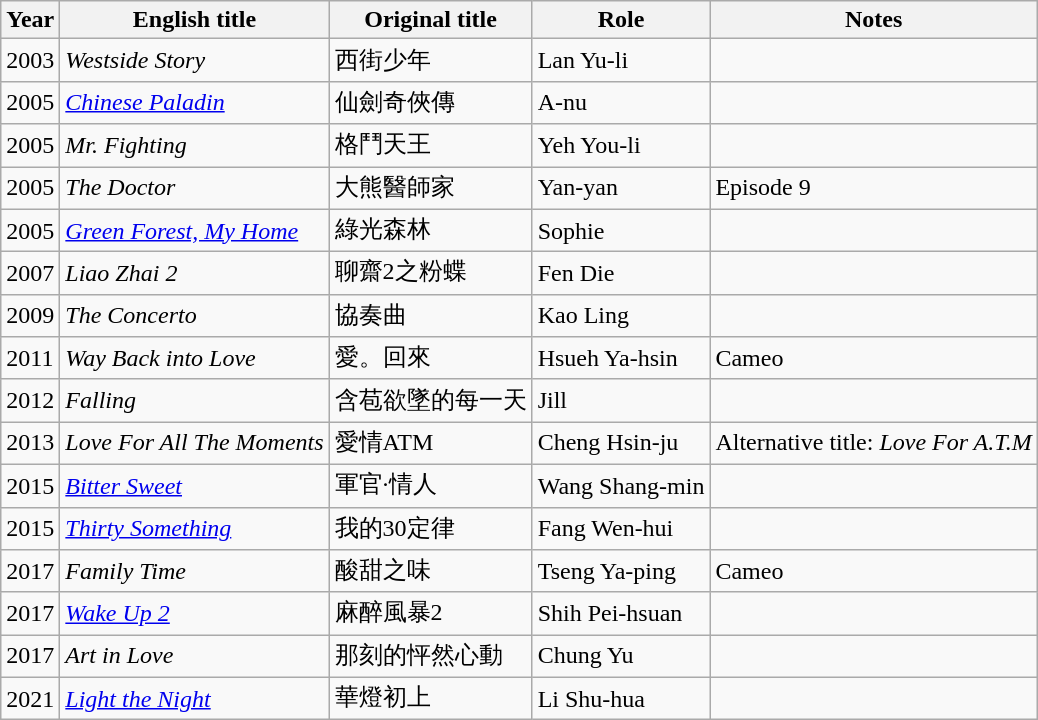<table class="wikitable sortable">
<tr>
<th>Year</th>
<th>English title</th>
<th>Original title</th>
<th>Role</th>
<th class="unsortable">Notes</th>
</tr>
<tr>
<td>2003</td>
<td><em>Westside Story</em></td>
<td>西街少年</td>
<td>Lan Yu-li</td>
<td></td>
</tr>
<tr>
<td>2005</td>
<td><em><a href='#'>Chinese Paladin</a></em></td>
<td>仙劍奇俠傳</td>
<td>A-nu</td>
<td></td>
</tr>
<tr>
<td>2005</td>
<td><em>Mr. Fighting</em></td>
<td>格鬥天王</td>
<td>Yeh You-li</td>
<td></td>
</tr>
<tr>
<td>2005</td>
<td><em>The Doctor</em></td>
<td>大熊醫師家</td>
<td>Yan-yan</td>
<td>Episode 9</td>
</tr>
<tr>
<td>2005</td>
<td><em><a href='#'>Green Forest, My Home</a></em></td>
<td>綠光森林</td>
<td>Sophie</td>
<td></td>
</tr>
<tr>
<td>2007</td>
<td><em>Liao Zhai 2</em></td>
<td>聊齋2之粉蝶</td>
<td>Fen Die</td>
<td></td>
</tr>
<tr>
<td>2009</td>
<td><em>The Concerto</em></td>
<td>協奏曲</td>
<td>Kao Ling</td>
<td></td>
</tr>
<tr>
<td>2011</td>
<td><em>Way Back into Love</em></td>
<td>愛。回來</td>
<td>Hsueh Ya-hsin</td>
<td>Cameo</td>
</tr>
<tr>
<td>2012</td>
<td><em>Falling</em></td>
<td>含苞欲墜的每一天</td>
<td>Jill</td>
<td></td>
</tr>
<tr>
<td>2013</td>
<td><em>Love For All The Moments</em></td>
<td>愛情ATM</td>
<td>Cheng Hsin-ju</td>
<td>Alternative title: <em>Love For A.T.M</em></td>
</tr>
<tr>
<td>2015</td>
<td><em><a href='#'>Bitter Sweet</a></em></td>
<td>軍官·情人</td>
<td>Wang Shang-min</td>
<td></td>
</tr>
<tr>
<td>2015</td>
<td><em><a href='#'>Thirty Something</a></em></td>
<td>我的30定律</td>
<td>Fang Wen-hui</td>
<td></td>
</tr>
<tr>
<td>2017</td>
<td><em>Family Time</em></td>
<td>酸甜之味</td>
<td>Tseng Ya-ping</td>
<td>Cameo</td>
</tr>
<tr>
<td>2017</td>
<td><em><a href='#'>Wake Up 2</a></em></td>
<td>麻醉風暴2</td>
<td>Shih Pei-hsuan</td>
<td></td>
</tr>
<tr>
<td>2017</td>
<td><em>Art in Love</em></td>
<td>那刻的怦然心動</td>
<td>Chung Yu</td>
<td></td>
</tr>
<tr>
<td>2021</td>
<td><em><a href='#'>Light the Night</a></em></td>
<td>華燈初上</td>
<td>Li Shu-hua</td>
<td></td>
</tr>
</table>
